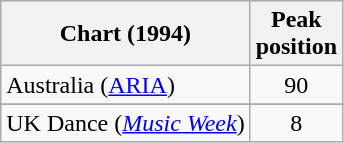<table class="wikitable sortable">
<tr>
<th>Chart (1994)</th>
<th>Peak<br>position</th>
</tr>
<tr>
<td>Australia (<a href='#'>ARIA</a>)</td>
<td align="center">90</td>
</tr>
<tr>
</tr>
<tr>
<td>UK Dance (<em><a href='#'>Music Week</a></em>)</td>
<td align="center">8</td>
</tr>
</table>
